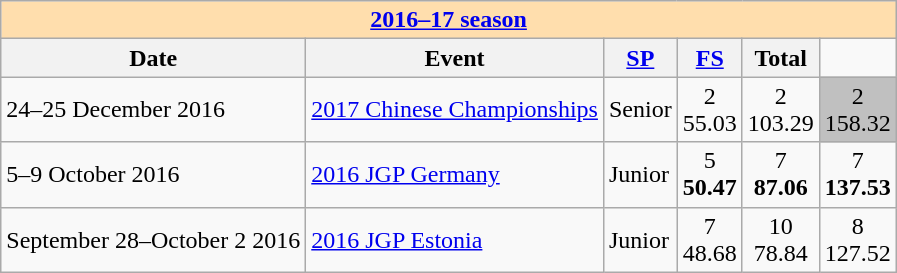<table class="wikitable">
<tr>
<th style="background-color: #ffdead;" colspan=7><a href='#'>2016–17 season</a></th>
</tr>
<tr>
<th>Date</th>
<th>Event</th>
<th><a href='#'>SP</a></th>
<th><a href='#'>FS</a></th>
<th>Total</th>
</tr>
<tr>
<td>24–25 December 2016</td>
<td><a href='#'>2017 Chinese Championships</a></td>
<td>Senior</td>
<td align=center>2 <br> 55.03</td>
<td align=center>2 <br> 103.29</td>
<td align=center bgcolor=silver>2 <br> 158.32</td>
</tr>
<tr>
<td>5–9 October 2016</td>
<td><a href='#'>2016 JGP Germany</a></td>
<td>Junior</td>
<td align=center>5 <br> <strong>50.47</strong></td>
<td align=center>7 <br> <strong>87.06</strong></td>
<td align=center>7 <br> <strong>137.53</strong></td>
</tr>
<tr>
<td>September 28–October 2 2016</td>
<td><a href='#'>2016 JGP Estonia</a></td>
<td>Junior</td>
<td align=center>7 <br> 48.68</td>
<td align=center>10 <br> 78.84</td>
<td align=center>8  <br> 127.52</td>
</tr>
</table>
